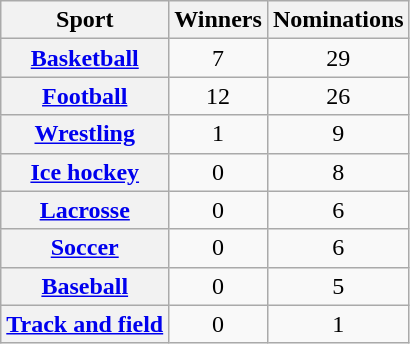<table class="sortable wikitable plainrowheaders" style="text-align:center">
<tr>
<th scope=col>Sport</th>
<th scope=col data-sort-type=number>Winners</th>
<th scope=col data-sort-type=number>Nominations</th>
</tr>
<tr>
<th scope=row><a href='#'>Basketball</a></th>
<td>7</td>
<td>29</td>
</tr>
<tr>
<th scope=row><a href='#'>Football</a></th>
<td>12</td>
<td>26</td>
</tr>
<tr>
<th scope=row><a href='#'>Wrestling</a></th>
<td>1</td>
<td>9</td>
</tr>
<tr>
<th scope=row><a href='#'>Ice hockey</a></th>
<td>0</td>
<td>8</td>
</tr>
<tr>
<th scope=row><a href='#'>Lacrosse</a></th>
<td>0</td>
<td>6</td>
</tr>
<tr>
<th scope=row><a href='#'>Soccer</a></th>
<td>0</td>
<td>6</td>
</tr>
<tr>
<th scope=row><a href='#'>Baseball</a></th>
<td>0</td>
<td>5</td>
</tr>
<tr>
<th scope=row><a href='#'>Track and field</a></th>
<td>0</td>
<td>1</td>
</tr>
</table>
